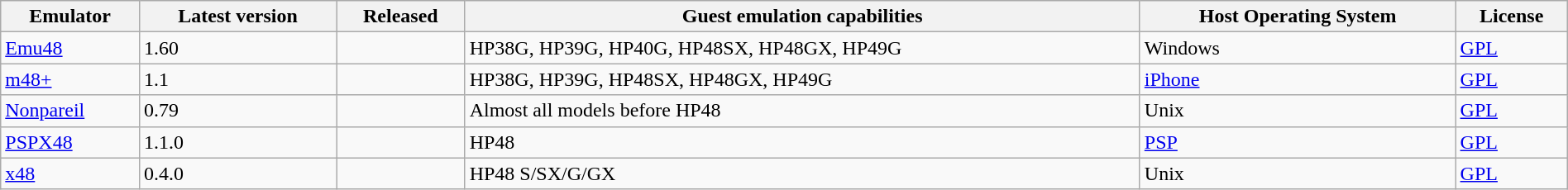<table class="wikitable sortable" style="width:100%">
<tr>
<th>Emulator</th>
<th>Latest version</th>
<th>Released</th>
<th>Guest emulation capabilities</th>
<th>Host Operating System</th>
<th>License</th>
</tr>
<tr>
<td><a href='#'>Emu48</a></td>
<td>1.60</td>
<td></td>
<td>HP38G, HP39G, HP40G, HP48SX, HP48GX, HP49G</td>
<td>Windows</td>
<td><a href='#'>GPL</a></td>
</tr>
<tr>
<td><a href='#'>m48+</a></td>
<td>1.1</td>
<td></td>
<td>HP38G, HP39G, HP48SX, HP48GX, HP49G</td>
<td><a href='#'>iPhone</a></td>
<td><a href='#'>GPL</a></td>
</tr>
<tr>
<td><a href='#'>Nonpareil</a></td>
<td>0.79</td>
<td></td>
<td>Almost all models before HP48</td>
<td>Unix</td>
<td><a href='#'>GPL</a></td>
</tr>
<tr>
<td><a href='#'>PSPX48</a></td>
<td>1.1.0</td>
<td></td>
<td>HP48</td>
<td><a href='#'>PSP</a></td>
<td><a href='#'>GPL</a></td>
</tr>
<tr>
<td><a href='#'>x48</a></td>
<td>0.4.0</td>
<td></td>
<td>HP48 S/SX/G/GX</td>
<td>Unix</td>
<td><a href='#'>GPL</a></td>
</tr>
</table>
